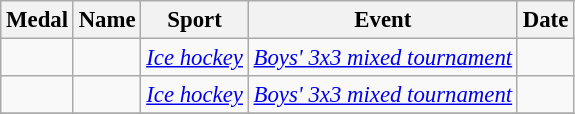<table class="wikitable sortable" style="font-size: 95%">
<tr>
<th>Medal</th>
<th>Name</th>
<th>Sport</th>
<th>Event</th>
<th>Date</th>
</tr>
<tr>
<td><em></em></td>
<td><em></em></td>
<td><em><a href='#'>Ice hockey</a></em></td>
<td><em><a href='#'>Boys' 3x3 mixed tournament</a></em></td>
<td><em></em></td>
</tr>
<tr>
<td><em></em></td>
<td><em></em></td>
<td><em><a href='#'>Ice hockey</a></em></td>
<td><em><a href='#'>Boys' 3x3 mixed tournament</a></em></td>
<td><em></em></td>
</tr>
<tr>
</tr>
</table>
